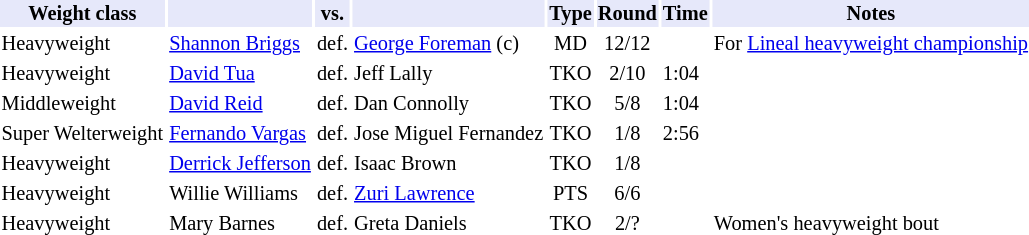<table class="toccolours" style="font-size: 85%;">
<tr>
<th style="background:#e6e8fa; color:#000; text-align:center;">Weight class</th>
<th style="background:#e6e8fa; color:#000; text-align:center;"></th>
<th style="background:#e6e8fa; color:#000; text-align:center;">vs.</th>
<th style="background:#e6e8fa; color:#000; text-align:center;"></th>
<th style="background:#e6e8fa; color:#000; text-align:center;">Type</th>
<th style="background:#e6e8fa; color:#000; text-align:center;">Round</th>
<th style="background:#e6e8fa; color:#000; text-align:center;">Time</th>
<th style="background:#e6e8fa; color:#000; text-align:center;">Notes</th>
</tr>
<tr>
<td>Heavyweight</td>
<td> <a href='#'>Shannon Briggs</a></td>
<td>def.</td>
<td> <a href='#'>George Foreman</a> (c)</td>
<td align="center">MD</td>
<td align="center">12/12</td>
<td></td>
<td>For <a href='#'>Lineal heavyweight championship</a></td>
</tr>
<tr>
<td>Heavyweight</td>
<td> <a href='#'>David Tua</a></td>
<td>def.</td>
<td> Jeff Lally</td>
<td align="center">TKO</td>
<td align="center">2/10</td>
<td>1:04</td>
<td></td>
</tr>
<tr>
<td>Middleweight</td>
<td> <a href='#'>David Reid</a></td>
<td>def.</td>
<td> Dan Connolly</td>
<td align="center">TKO</td>
<td align="center">5/8</td>
<td>1:04</td>
<td></td>
</tr>
<tr>
<td>Super Welterweight</td>
<td> <a href='#'>Fernando Vargas</a></td>
<td>def.</td>
<td> Jose Miguel Fernandez</td>
<td align="center">TKO</td>
<td align="center">1/8</td>
<td>2:56</td>
<td></td>
</tr>
<tr>
<td>Heavyweight</td>
<td> <a href='#'>Derrick Jefferson</a></td>
<td>def.</td>
<td> Isaac Brown</td>
<td align="center">TKO</td>
<td align="center">1/8</td>
<td></td>
<td></td>
</tr>
<tr>
<td>Heavyweight</td>
<td> Willie Williams</td>
<td>def.</td>
<td> <a href='#'>Zuri Lawrence</a></td>
<td align="center">PTS</td>
<td align="center">6/6</td>
<td></td>
<td></td>
</tr>
<tr>
<td>Heavyweight</td>
<td> Mary Barnes</td>
<td>def.</td>
<td> Greta Daniels</td>
<td align="center">TKO</td>
<td align="center">2/?</td>
<td></td>
<td>Women's heavyweight bout</td>
</tr>
</table>
